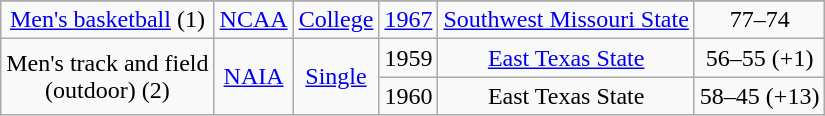<table class="wikitable" style="text-align:center">
<tr>
</tr>
<tr>
<td rowspan="1"><a href='#'>Men's basketball</a> (1)</td>
<td rowspan="1"><a href='#'>NCAA</a></td>
<td rowspan="1"><a href='#'>College</a></td>
<td><a href='#'>1967</a></td>
<td><a href='#'>Southwest Missouri State</a></td>
<td>77–74</td>
</tr>
<tr>
<td rowspan="2">Men's track and field<br>(outdoor) (2)</td>
<td rowspan="2"><a href='#'>NAIA</a></td>
<td rowspan="2"><a href='#'>Single</a></td>
<td>1959</td>
<td><a href='#'>East Texas State</a></td>
<td>56–55 (+1)</td>
</tr>
<tr>
<td>1960</td>
<td>East Texas State</td>
<td>58–45 (+13)</td>
</tr>
</table>
